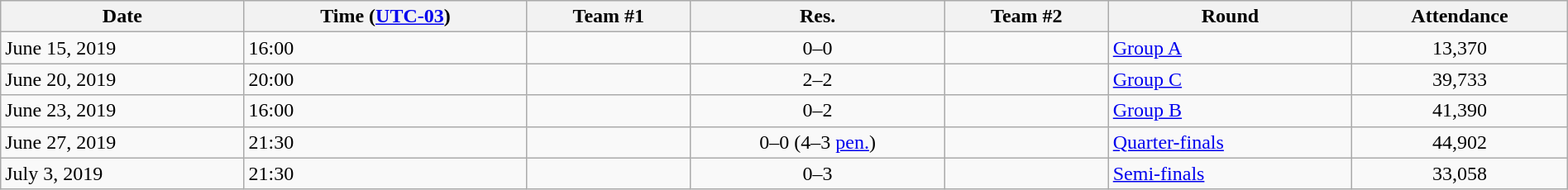<table class="wikitable"  style="text-align:left; width:100%;">
<tr>
<th>Date</th>
<th>Time (<a href='#'>UTC-03</a>)</th>
<th>Team #1</th>
<th>Res.</th>
<th>Team #2</th>
<th>Round</th>
<th>Attendance</th>
</tr>
<tr>
<td>June 15, 2019</td>
<td>16:00</td>
<td></td>
<td style="text-align:center;">0–0</td>
<td></td>
<td><a href='#'>Group A</a></td>
<td style="text-align:center;">13,370</td>
</tr>
<tr>
<td>June 20, 2019</td>
<td>20:00</td>
<td></td>
<td style="text-align:center;">2–2</td>
<td></td>
<td><a href='#'>Group C</a></td>
<td style="text-align:center;">39,733</td>
</tr>
<tr>
<td>June 23, 2019</td>
<td>16:00</td>
<td></td>
<td style="text-align:center;">0–2</td>
<td></td>
<td><a href='#'>Group B</a></td>
<td style="text-align:center;">41,390</td>
</tr>
<tr>
<td>June 27, 2019</td>
<td>21:30</td>
<td></td>
<td style="text-align:center;">0–0 (4–3 <a href='#'>pen.</a>)</td>
<td></td>
<td><a href='#'>Quarter-finals</a></td>
<td style="text-align:center;">44,902</td>
</tr>
<tr>
<td>July 3, 2019</td>
<td>21:30</td>
<td></td>
<td style="text-align:center;">0–3</td>
<td></td>
<td><a href='#'>Semi-finals</a></td>
<td style="text-align:center;">33,058</td>
</tr>
</table>
